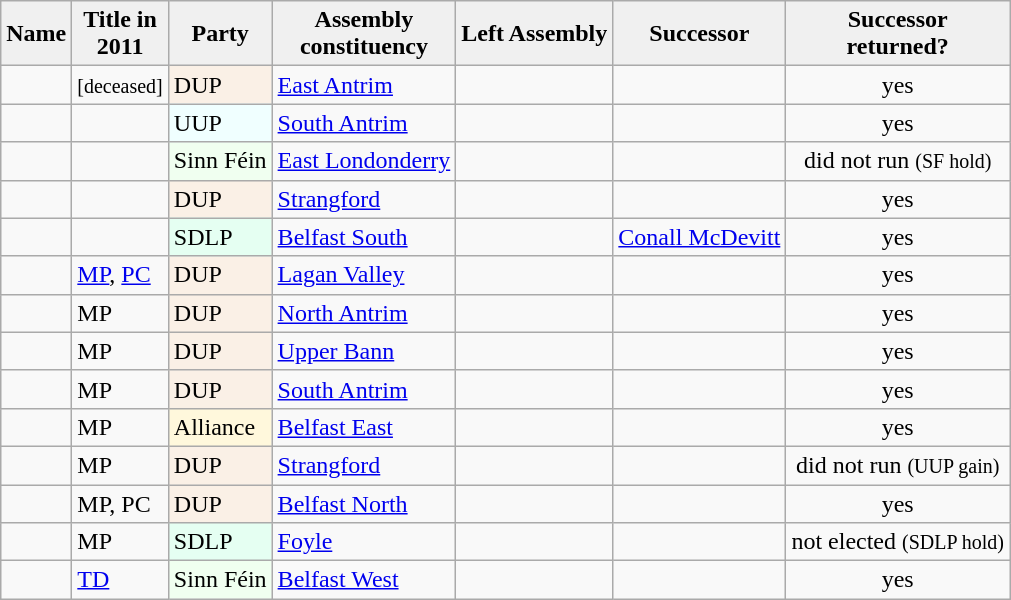<table class="wikitable sortable">
<tr style="text-align:center; background:#f0f0f0;">
<td><strong>Name</strong></td>
<td><strong>Title in<br> 2011</strong></td>
<td><strong>Party</strong></td>
<td><strong>Assembly<br>constituency</strong></td>
<td><strong>Left Assembly</strong></td>
<td><strong>Successor</strong></td>
<td><strong>Successor<br>returned?</strong></td>
</tr>
<tr>
<td></td>
<td><small>[deceased]</small></td>
<td style="background:linen;">DUP</td>
<td><a href='#'>East Antrim</a></td>
<td align="right"></td>
<td></td>
<td style="text-align:center;">yes</td>
</tr>
<tr>
<td></td>
<td></td>
<td style="background:azure;">UUP</td>
<td><a href='#'>South Antrim</a></td>
<td align="right"></td>
<td></td>
<td style="text-align:center;">yes</td>
</tr>
<tr>
<td></td>
<td></td>
<td style="background:honeydew;">Sinn Féin</td>
<td><a href='#'>East Londonderry</a></td>
<td align="right"></td>
<td></td>
<td style="text-align:center;">did not run <small>(SF hold)</small></td>
</tr>
<tr>
<td></td>
<td></td>
<td style="background:linen;">DUP</td>
<td><a href='#'>Strangford</a></td>
<td align="right"></td>
<td></td>
<td style="text-align:center;">yes</td>
</tr>
<tr>
<td></td>
<td></td>
<td style="background:#e5fff2;">SDLP</td>
<td><a href='#'>Belfast South</a></td>
<td align="right"></td>
<td><a href='#'>Conall McDevitt</a></td>
<td style="text-align:center;">yes</td>
</tr>
<tr>
<td></td>
<td><a href='#'>MP</a>, <a href='#'>PC</a></td>
<td style="background:linen;">DUP</td>
<td><a href='#'>Lagan Valley</a></td>
<td align="right"></td>
<td></td>
<td style="text-align:center;">yes</td>
</tr>
<tr>
<td></td>
<td>MP</td>
<td style="background:linen;">DUP</td>
<td><a href='#'>North Antrim</a></td>
<td align="right"></td>
<td></td>
<td style="text-align:center;">yes</td>
</tr>
<tr>
<td></td>
<td>MP</td>
<td style="background:linen;">DUP</td>
<td><a href='#'>Upper Bann</a></td>
<td align="right"></td>
<td></td>
<td style="text-align:center;">yes</td>
</tr>
<tr>
<td></td>
<td>MP</td>
<td style="background:linen;">DUP</td>
<td><a href='#'>South Antrim</a></td>
<td align="right"></td>
<td></td>
<td style="text-align:center;">yes</td>
</tr>
<tr>
<td></td>
<td>MP</td>
<td style="background:cornsilk;">Alliance</td>
<td><a href='#'>Belfast East</a></td>
<td align="right"></td>
<td></td>
<td style="text-align:center;">yes</td>
</tr>
<tr>
<td></td>
<td>MP</td>
<td style="background:linen;">DUP</td>
<td><a href='#'>Strangford</a></td>
<td align="right"></td>
<td></td>
<td style="text-align:center;">did not run <small>(UUP gain)</small></td>
</tr>
<tr>
<td></td>
<td>MP, PC</td>
<td style="background:linen;">DUP</td>
<td><a href='#'>Belfast North</a></td>
<td align="right"></td>
<td></td>
<td style="text-align:center;">yes</td>
</tr>
<tr>
<td></td>
<td>MP</td>
<td style="background:#e5fff2;">SDLP</td>
<td><a href='#'>Foyle</a></td>
<td align="right"></td>
<td></td>
<td style="text-align:center;">not elected <small>(SDLP hold)</small></td>
</tr>
<tr>
<td></td>
<td><a href='#'>TD</a></td>
<td style="background:honeydew;">Sinn Féin</td>
<td><a href='#'>Belfast West</a></td>
<td align="right"></td>
<td></td>
<td style="text-align:center;">yes</td>
</tr>
</table>
